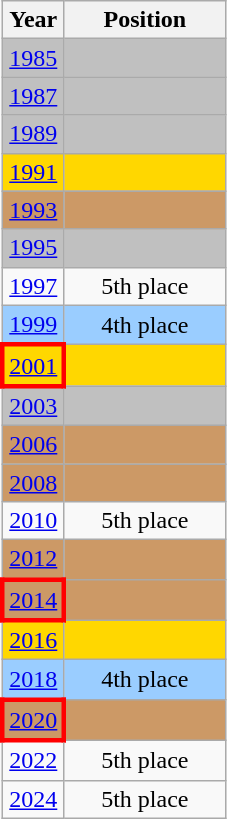<table class="wikitable" style="text-align: center;">
<tr>
<th>Year</th>
<th width="100">Position</th>
</tr>
<tr bgcolor=silver>
<td> <a href='#'>1985</a></td>
<td></td>
</tr>
<tr bgcolor=silver>
<td> <a href='#'>1987</a></td>
<td></td>
</tr>
<tr bgcolor=silver>
<td> <a href='#'>1989</a></td>
<td></td>
</tr>
<tr bgcolor=gold>
<td> <a href='#'>1991</a></td>
<td></td>
</tr>
<tr bgcolor=cc9966>
<td><a href='#'>1993</a></td>
<td></td>
</tr>
<tr bgcolor=silver>
<td> <a href='#'>1995</a></td>
<td></td>
</tr>
<tr>
<td> <a href='#'>1997</a></td>
<td>5th place</td>
</tr>
<tr style="background:#9ACDFF;">
<td> <a href='#'>1999</a></td>
<td>4th place</td>
</tr>
<tr bgcolor=gold>
<td style="border: 3px solid red"> <a href='#'>2001</a></td>
<td></td>
</tr>
<tr bgcolor=silver>
<td> <a href='#'>2003</a></td>
<td></td>
</tr>
<tr bgcolor=cc9966>
<td> <a href='#'>2006</a></td>
<td></td>
</tr>
<tr bgcolor=cc9966>
<td> <a href='#'>2008</a></td>
<td></td>
</tr>
<tr>
<td> <a href='#'>2010</a></td>
<td>5th place</td>
</tr>
<tr bgcolor=cc9966>
<td> <a href='#'>2012</a></td>
<td></td>
</tr>
<tr bgcolor=cc9966>
<td style="border: 3px solid red"> <a href='#'>2014</a></td>
<td></td>
</tr>
<tr bgcolor=gold>
<td> <a href='#'>2016</a></td>
<td></td>
</tr>
<tr style="background:#9ACDFF;">
<td> <a href='#'>2018</a></td>
<td>4th place</td>
</tr>
<tr bgcolor=cc9966>
<td style="border: 3px solid red"> <a href='#'>2020</a></td>
<td></td>
</tr>
<tr>
<td> <a href='#'>2022</a></td>
<td>5th place</td>
</tr>
<tr>
<td> <a href='#'>2024</a></td>
<td>5th place</td>
</tr>
</table>
